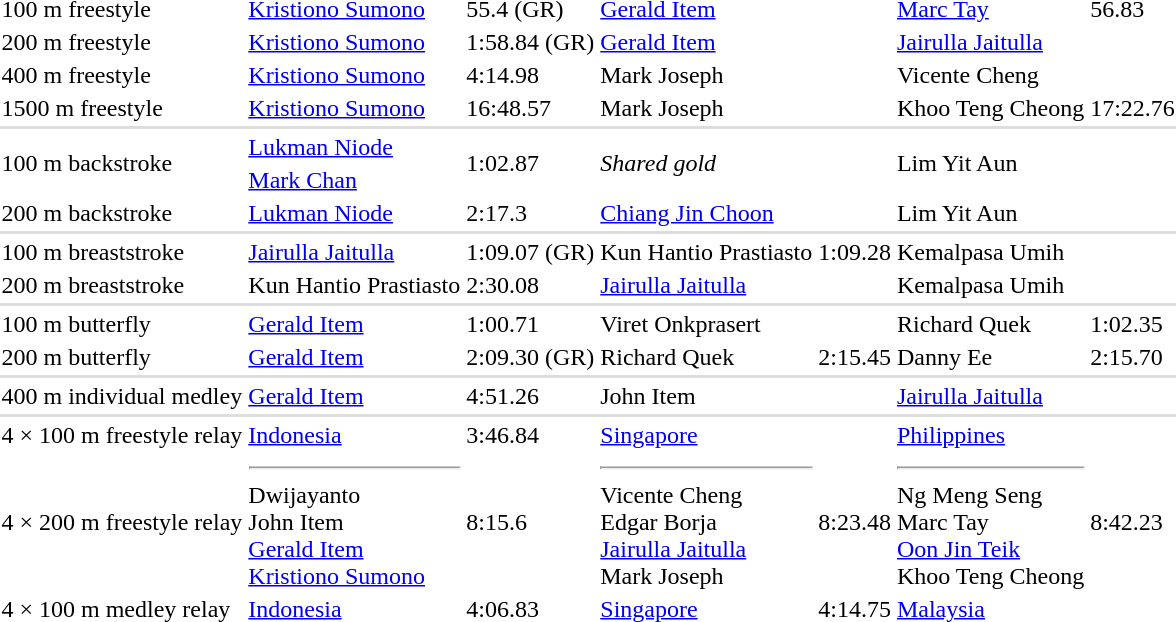<table>
<tr>
<td>100 m freestyle</td>
<td> <a href='#'>Kristiono Sumono</a></td>
<td>55.4 (GR)</td>
<td> <a href='#'>Gerald Item</a></td>
<td></td>
<td> <a href='#'>Marc Tay</a></td>
<td>56.83</td>
</tr>
<tr>
<td>200 m freestyle</td>
<td> <a href='#'>Kristiono Sumono</a></td>
<td>1:58.84 (GR)</td>
<td> <a href='#'>Gerald Item</a></td>
<td></td>
<td> <a href='#'>Jairulla Jaitulla</a></td>
<td></td>
</tr>
<tr>
<td>400 m freestyle</td>
<td> <a href='#'>Kristiono Sumono</a></td>
<td>4:14.98</td>
<td> Mark Joseph</td>
<td></td>
<td> Vicente Cheng</td>
<td></td>
</tr>
<tr>
<td>1500 m freestyle</td>
<td> <a href='#'>Kristiono Sumono</a></td>
<td>16:48.57</td>
<td> Mark Joseph</td>
<td></td>
<td> Khoo Teng Cheong</td>
<td>17:22.76</td>
</tr>
<tr bgcolor=#DDDDDD>
<td colspan=7></td>
</tr>
<tr>
<td rowspan=2>100 m backstroke</td>
<td> <a href='#'>Lukman Niode</a></td>
<td rowspan=2>1:02.87</td>
<td rowspan=2><em>Shared gold</em></td>
<td rowspan=2></td>
<td rowspan=2> Lim Yit Aun</td>
<td rowspan=2></td>
</tr>
<tr>
<td> <a href='#'>Mark Chan</a></td>
</tr>
<tr>
<td>200 m backstroke</td>
<td> <a href='#'>Lukman Niode</a></td>
<td>2:17.3</td>
<td> <a href='#'>Chiang Jin Choon</a></td>
<td></td>
<td> Lim Yit Aun</td>
<td></td>
</tr>
<tr bgcolor=#DDDDDD>
<td colspan=7></td>
</tr>
<tr>
<td>100 m breaststroke</td>
<td> <a href='#'>Jairulla Jaitulla</a></td>
<td>1:09.07 (GR)</td>
<td> Kun Hantio Prastiasto</td>
<td>1:09.28</td>
<td> Kemalpasa Umih</td>
<td></td>
</tr>
<tr>
<td>200 m breaststroke</td>
<td> Kun Hantio Prastiasto</td>
<td>2:30.08</td>
<td> <a href='#'>Jairulla Jaitulla</a></td>
<td></td>
<td> Kemalpasa Umih</td>
<td></td>
</tr>
<tr bgcolor=#DDDDDD>
<td colspan=7></td>
</tr>
<tr>
<td>100 m butterfly</td>
<td> <a href='#'>Gerald Item</a></td>
<td>1:00.71</td>
<td> Viret Onkprasert</td>
<td></td>
<td> Richard Quek</td>
<td>1:02.35</td>
</tr>
<tr>
<td>200 m butterfly</td>
<td> <a href='#'>Gerald Item</a></td>
<td>2:09.30 (GR)</td>
<td> Richard Quek</td>
<td>2:15.45</td>
<td> Danny Ee</td>
<td>2:15.70</td>
</tr>
<tr bgcolor=#DDDDDD>
<td colspan=7></td>
</tr>
<tr>
<td>400 m individual medley</td>
<td> <a href='#'>Gerald Item</a></td>
<td>4:51.26</td>
<td> John Item</td>
<td></td>
<td> <a href='#'>Jairulla Jaitulla</a></td>
<td></td>
</tr>
<tr bgcolor=#DDDDDD>
<td colspan=7></td>
</tr>
<tr>
<td>4 × 100 m freestyle relay</td>
<td> <a href='#'>Indonesia</a></td>
<td>3:46.84</td>
<td> <a href='#'>Singapore</a></td>
<td></td>
<td> <a href='#'>Philippines</a></td>
<td></td>
</tr>
<tr>
<td>4 × 200 m freestyle relay</td>
<td> <hr> Dwijayanto<br>John Item<br><a href='#'>Gerald Item</a><br><a href='#'>Kristiono Sumono</a></td>
<td>8:15.6</td>
<td> <hr> Vicente Cheng<br>Edgar Borja<br><a href='#'>Jairulla Jaitulla</a><br>Mark Joseph</td>
<td>8:23.48</td>
<td> <hr> Ng Meng Seng<br>Marc Tay<br><a href='#'>Oon Jin Teik</a><br>Khoo Teng Cheong</td>
<td>8:42.23</td>
</tr>
<tr>
<td>4 × 100 m medley relay</td>
<td> <a href='#'>Indonesia</a></td>
<td>4:06.83</td>
<td> <a href='#'>Singapore</a></td>
<td>4:14.75</td>
<td> <a href='#'>Malaysia</a></td>
<td></td>
</tr>
</table>
